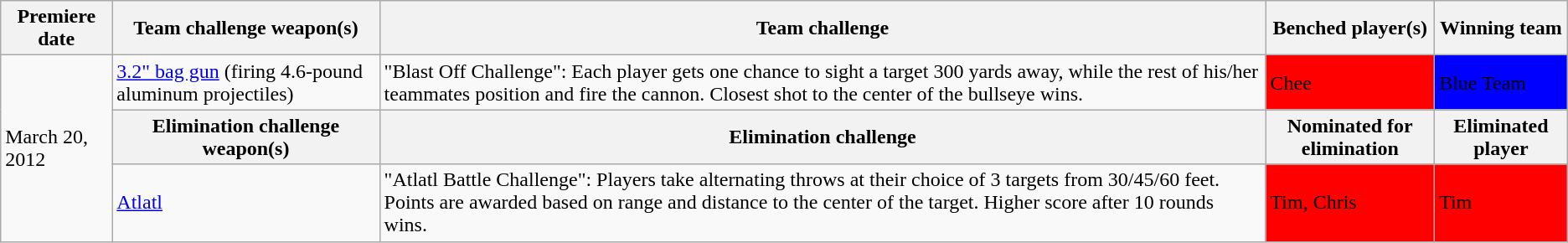<table class="wikitable">
<tr>
<th>Premiere date</th>
<th>Team challenge weapon(s)</th>
<th>Team challenge</th>
<th>Benched player(s)</th>
<th>Winning team</th>
</tr>
<tr>
<td rowspan="3">March 20, 2012</td>
<td><a href='#'>3.2" bag gun</a> (firing 4.6-pound aluminum projectiles)</td>
<td>"Blast Off Challenge": Each player gets one chance to sight a target 300 yards away, while the rest of his/her teammates position and fire the cannon. Closest shot to the center of the bullseye wins.</td>
<td bgcolor="red"><span>Chee</span></td>
<td bgcolor="blue"><span>Blue Team</span></td>
</tr>
<tr>
<th>Elimination challenge weapon(s)</th>
<th>Elimination challenge</th>
<th>Nominated for elimination</th>
<th>Eliminated player</th>
</tr>
<tr>
<td><a href='#'>Atlatl</a></td>
<td>"Atlatl Battle Challenge": Players take alternating throws at their choice of 3 targets from 30/45/60 feet. Points are awarded based on range and distance to the center of the target. Higher score after 10 rounds wins.</td>
<td bgcolor="red"><span>Tim, Chris</span></td>
<td bgcolor="red"><span>Tim</span></td>
</tr>
</table>
